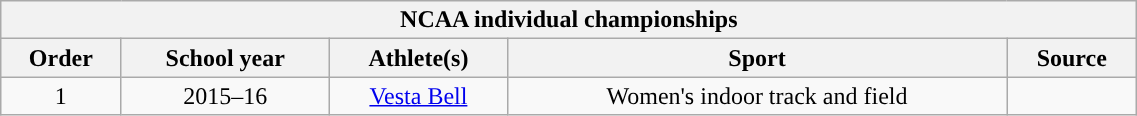<table class="wikitable sortable" width="60%">
<tr align="center">
<th colspan=5>NCAA individual championships</th>
</tr>
<tr>
<th>Order</th>
<th>School year</th>
<th>Athlete(s)</th>
<th>Sport</th>
<th>Source</th>
</tr>
<tr align="center" bgcolor="">
<td>1</td>
<td>2015–16</td>
<td><a href='#'>Vesta Bell</a></td>
<td>Women's indoor track and field</td>
<td></td>
</tr>
</table>
